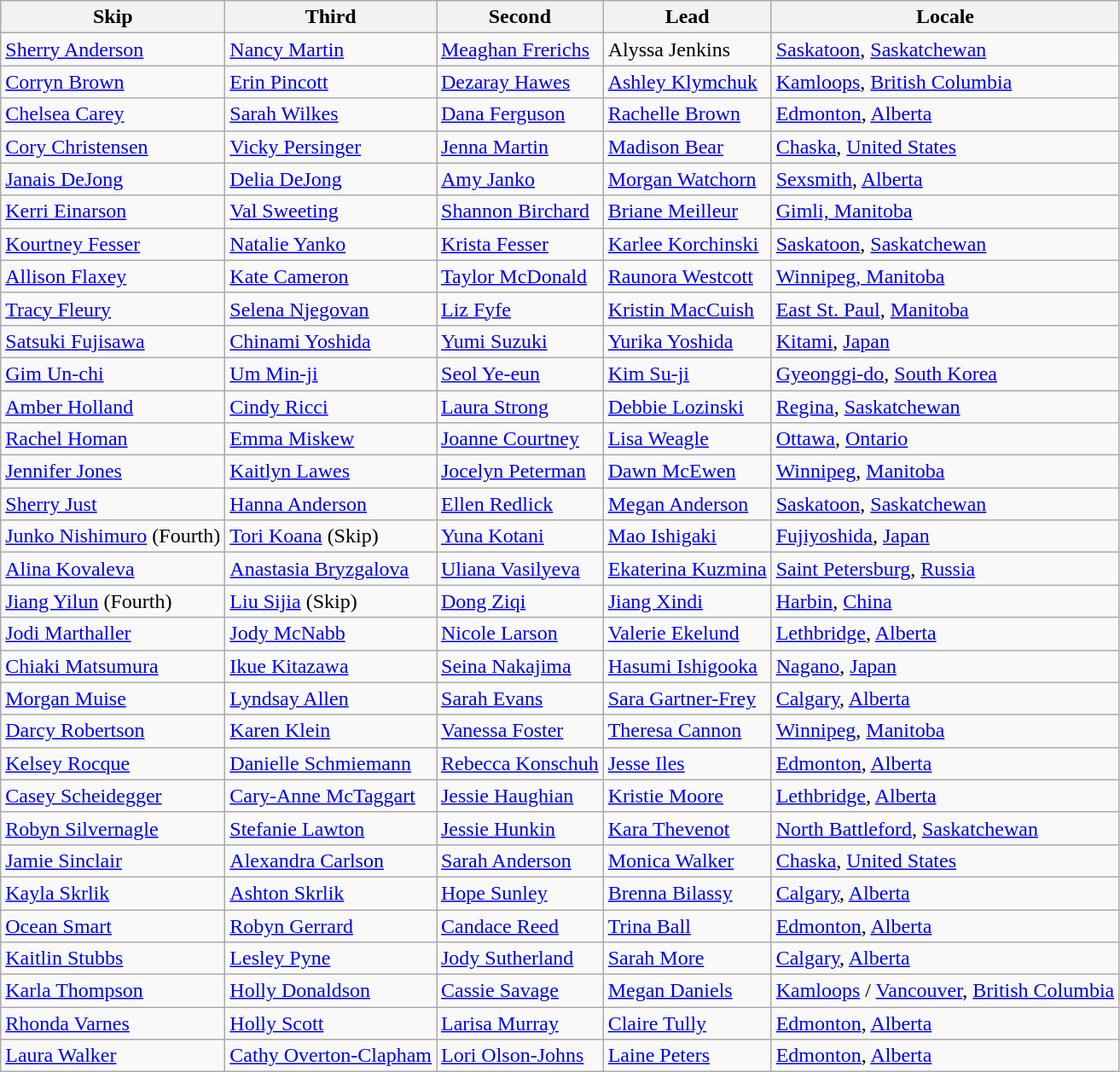<table class=wikitable>
<tr>
<th>Skip</th>
<th>Third</th>
<th>Second</th>
<th>Lead</th>
<th>Locale</th>
</tr>
<tr>
<td><a href='#'>Sherry Anderson</a></td>
<td><a href='#'>Nancy Martin</a></td>
<td><a href='#'>Meaghan Frerichs</a></td>
<td>Alyssa Jenkins</td>
<td> <a href='#'>Saskatoon</a>, <a href='#'>Saskatchewan</a></td>
</tr>
<tr>
<td><a href='#'>Corryn Brown</a></td>
<td><a href='#'>Erin Pincott</a></td>
<td><a href='#'>Dezaray Hawes</a></td>
<td><a href='#'>Ashley Klymchuk</a></td>
<td> <a href='#'>Kamloops</a>, <a href='#'>British Columbia</a></td>
</tr>
<tr>
<td><a href='#'>Chelsea Carey</a></td>
<td><a href='#'>Sarah Wilkes</a></td>
<td><a href='#'>Dana Ferguson</a></td>
<td><a href='#'>Rachelle Brown</a></td>
<td> <a href='#'>Edmonton</a>, <a href='#'>Alberta</a></td>
</tr>
<tr>
<td><a href='#'>Cory Christensen</a></td>
<td><a href='#'>Vicky Persinger</a></td>
<td><a href='#'>Jenna Martin</a></td>
<td><a href='#'>Madison Bear</a></td>
<td> <a href='#'>Chaska</a>, <a href='#'>United States</a></td>
</tr>
<tr>
<td><a href='#'>Janais DeJong</a></td>
<td><a href='#'>Delia DeJong</a></td>
<td><a href='#'>Amy Janko</a></td>
<td><a href='#'>Morgan Watchorn</a></td>
<td> <a href='#'>Sexsmith</a>, <a href='#'>Alberta</a></td>
</tr>
<tr>
<td><a href='#'>Kerri Einarson</a></td>
<td><a href='#'>Val Sweeting</a></td>
<td><a href='#'>Shannon Birchard</a></td>
<td><a href='#'>Briane Meilleur</a></td>
<td> <a href='#'>Gimli, Manitoba</a></td>
</tr>
<tr>
<td><a href='#'>Kourtney Fesser</a></td>
<td><a href='#'>Natalie Yanko</a></td>
<td><a href='#'>Krista Fesser</a></td>
<td><a href='#'>Karlee Korchinski</a></td>
<td> <a href='#'>Saskatoon</a>, <a href='#'>Saskatchewan</a></td>
</tr>
<tr>
<td><a href='#'>Allison Flaxey</a></td>
<td><a href='#'>Kate Cameron</a></td>
<td><a href='#'>Taylor McDonald</a></td>
<td><a href='#'>Raunora Westcott</a></td>
<td> <a href='#'>Winnipeg, Manitoba</a></td>
</tr>
<tr>
<td><a href='#'>Tracy Fleury</a></td>
<td><a href='#'>Selena Njegovan</a></td>
<td><a href='#'>Liz Fyfe</a></td>
<td><a href='#'>Kristin MacCuish</a></td>
<td> <a href='#'>East St. Paul</a>, <a href='#'>Manitoba</a></td>
</tr>
<tr>
<td><a href='#'>Satsuki Fujisawa</a></td>
<td><a href='#'>Chinami Yoshida</a></td>
<td><a href='#'>Yumi Suzuki</a></td>
<td><a href='#'>Yurika Yoshida</a></td>
<td> <a href='#'>Kitami</a>, <a href='#'>Japan</a></td>
</tr>
<tr>
<td><a href='#'>Gim Un-chi</a></td>
<td><a href='#'>Um Min-ji</a></td>
<td><a href='#'>Seol Ye-eun</a></td>
<td><a href='#'>Kim Su-ji</a></td>
<td> <a href='#'>Gyeonggi-do</a>, <a href='#'>South Korea</a></td>
</tr>
<tr>
<td><a href='#'>Amber Holland</a></td>
<td><a href='#'>Cindy Ricci</a></td>
<td><a href='#'>Laura Strong</a></td>
<td><a href='#'>Debbie Lozinski</a></td>
<td> <a href='#'>Regina</a>, <a href='#'>Saskatchewan</a></td>
</tr>
<tr>
<td><a href='#'>Rachel Homan</a></td>
<td><a href='#'>Emma Miskew</a></td>
<td><a href='#'>Joanne Courtney</a></td>
<td><a href='#'>Lisa Weagle</a></td>
<td> <a href='#'>Ottawa</a>, <a href='#'>Ontario</a></td>
</tr>
<tr>
<td><a href='#'>Jennifer Jones</a></td>
<td><a href='#'>Kaitlyn Lawes</a></td>
<td><a href='#'>Jocelyn Peterman</a></td>
<td><a href='#'>Dawn McEwen</a></td>
<td> <a href='#'>Winnipeg</a>, <a href='#'>Manitoba</a></td>
</tr>
<tr>
<td><a href='#'>Sherry Just</a></td>
<td><a href='#'>Hanna Anderson</a></td>
<td><a href='#'>Ellen Redlick</a></td>
<td><a href='#'>Megan Anderson</a></td>
<td> <a href='#'>Saskatoon</a>, <a href='#'>Saskatchewan</a></td>
</tr>
<tr>
<td><a href='#'>Junko Nishimuro</a> (Fourth)</td>
<td><a href='#'>Tori Koana</a> (Skip)</td>
<td><a href='#'>Yuna Kotani</a></td>
<td><a href='#'>Mao Ishigaki</a></td>
<td> <a href='#'>Fujiyoshida</a>, <a href='#'>Japan</a></td>
</tr>
<tr>
<td><a href='#'>Alina Kovaleva</a></td>
<td><a href='#'>Anastasia Bryzgalova</a></td>
<td><a href='#'>Uliana Vasilyeva</a></td>
<td><a href='#'>Ekaterina Kuzmina</a></td>
<td> <a href='#'>Saint Petersburg</a>, <a href='#'>Russia</a></td>
</tr>
<tr>
<td><a href='#'>Jiang Yilun</a> (Fourth)</td>
<td><a href='#'>Liu Sijia</a> (Skip)</td>
<td><a href='#'>Dong Ziqi</a></td>
<td><a href='#'>Jiang Xindi</a></td>
<td> <a href='#'>Harbin</a>, <a href='#'>China</a></td>
</tr>
<tr>
<td><a href='#'>Jodi Marthaller</a></td>
<td><a href='#'>Jody McNabb</a></td>
<td><a href='#'>Nicole Larson</a></td>
<td><a href='#'>Valerie Ekelund</a></td>
<td> <a href='#'>Lethbridge</a>, <a href='#'>Alberta</a></td>
</tr>
<tr>
<td><a href='#'>Chiaki Matsumura</a></td>
<td><a href='#'>Ikue Kitazawa</a></td>
<td><a href='#'>Seina Nakajima</a></td>
<td><a href='#'>Hasumi Ishigooka</a></td>
<td> <a href='#'>Nagano</a>, <a href='#'>Japan</a></td>
</tr>
<tr>
<td><a href='#'>Morgan Muise</a></td>
<td><a href='#'>Lyndsay Allen</a></td>
<td><a href='#'>Sarah Evans</a></td>
<td><a href='#'>Sara Gartner-Frey</a></td>
<td> <a href='#'>Calgary</a>, <a href='#'>Alberta</a></td>
</tr>
<tr>
<td><a href='#'>Darcy Robertson</a></td>
<td><a href='#'>Karen Klein</a></td>
<td><a href='#'>Vanessa Foster</a></td>
<td><a href='#'>Theresa Cannon</a></td>
<td> <a href='#'>Winnipeg</a>, <a href='#'>Manitoba</a></td>
</tr>
<tr>
<td><a href='#'>Kelsey Rocque</a></td>
<td><a href='#'>Danielle Schmiemann</a></td>
<td><a href='#'>Rebecca Konschuh</a></td>
<td><a href='#'>Jesse Iles</a></td>
<td> <a href='#'>Edmonton</a>, <a href='#'>Alberta</a></td>
</tr>
<tr>
<td><a href='#'>Casey Scheidegger</a></td>
<td><a href='#'>Cary-Anne McTaggart</a></td>
<td><a href='#'>Jessie Haughian</a></td>
<td><a href='#'>Kristie Moore</a></td>
<td> <a href='#'>Lethbridge</a>, <a href='#'>Alberta</a></td>
</tr>
<tr>
<td><a href='#'>Robyn Silvernagle</a></td>
<td><a href='#'>Stefanie Lawton</a></td>
<td><a href='#'>Jessie Hunkin</a></td>
<td><a href='#'>Kara Thevenot</a></td>
<td> <a href='#'>North Battleford</a>, <a href='#'>Saskatchewan</a></td>
</tr>
<tr>
<td><a href='#'>Jamie Sinclair</a></td>
<td><a href='#'>Alexandra Carlson</a></td>
<td><a href='#'>Sarah Anderson</a></td>
<td><a href='#'>Monica Walker</a></td>
<td> <a href='#'>Chaska</a>, <a href='#'>United States</a></td>
</tr>
<tr>
<td><a href='#'>Kayla Skrlik</a></td>
<td><a href='#'>Ashton Skrlik</a></td>
<td><a href='#'>Hope Sunley</a></td>
<td><a href='#'>Brenna Bilassy</a></td>
<td> <a href='#'>Calgary</a>, <a href='#'>Alberta</a></td>
</tr>
<tr>
<td><a href='#'>Ocean Smart</a></td>
<td><a href='#'>Robyn Gerrard</a></td>
<td><a href='#'>Candace Reed</a></td>
<td><a href='#'>Trina Ball</a></td>
<td> <a href='#'>Edmonton</a>, <a href='#'>Alberta</a></td>
</tr>
<tr>
<td><a href='#'>Kaitlin Stubbs</a></td>
<td><a href='#'>Lesley Pyne</a></td>
<td><a href='#'>Jody Sutherland</a></td>
<td><a href='#'>Sarah More</a></td>
<td> <a href='#'>Calgary</a>, <a href='#'>Alberta</a></td>
</tr>
<tr>
<td><a href='#'>Karla Thompson</a></td>
<td><a href='#'>Holly Donaldson</a></td>
<td><a href='#'>Cassie Savage</a></td>
<td><a href='#'>Megan Daniels</a></td>
<td> <a href='#'>Kamloops</a> / <a href='#'>Vancouver</a>, <a href='#'>British Columbia</a></td>
</tr>
<tr>
<td><a href='#'>Rhonda Varnes</a></td>
<td><a href='#'>Holly Scott</a></td>
<td><a href='#'>Larisa Murray</a></td>
<td><a href='#'>Claire Tully</a></td>
<td> <a href='#'>Edmonton</a>, <a href='#'>Alberta</a></td>
</tr>
<tr>
<td><a href='#'>Laura Walker</a></td>
<td><a href='#'>Cathy Overton-Clapham</a></td>
<td><a href='#'>Lori Olson-Johns</a></td>
<td><a href='#'>Laine Peters</a></td>
<td> <a href='#'>Edmonton</a>, <a href='#'>Alberta</a></td>
</tr>
</table>
